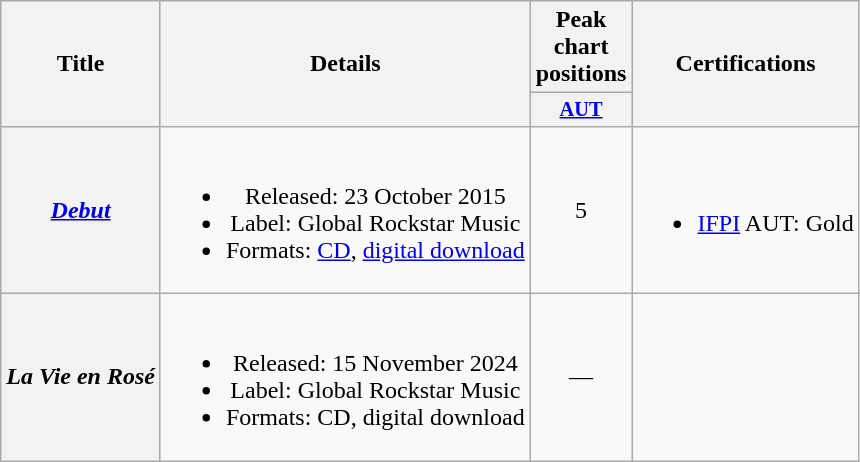<table class="wikitable plainrowheaders" style="text-align:center;">
<tr>
<th rowspan="2" scope="col">Title</th>
<th rowspan="2" scope="col">Details</th>
<th scope="col">Peak chart positions</th>
<th rowspan="2" scope="col">Certifications</th>
</tr>
<tr>
<th scope="col" style="width:3em;font-size:85%;"><a href='#'>AUT</a><br></th>
</tr>
<tr>
<th scope="row"><em><a href='#'>Debut</a></em></th>
<td><br><ul><li>Released: 23 October 2015</li><li>Label: Global Rockstar Music</li><li>Formats: <a href='#'>CD</a>, <a href='#'>digital download</a></li></ul></td>
<td>5</td>
<td><br><ul><li><a href='#'>IFPI</a> AUT: Gold</li></ul></td>
</tr>
<tr>
<th scope="row"><em>La Vie en Rosé</em></th>
<td><br><ul><li>Released: 15 November 2024</li><li>Label: Global Rockstar Music</li><li>Formats: CD, digital download</li></ul></td>
<td>—</td>
<td></td>
</tr>
</table>
